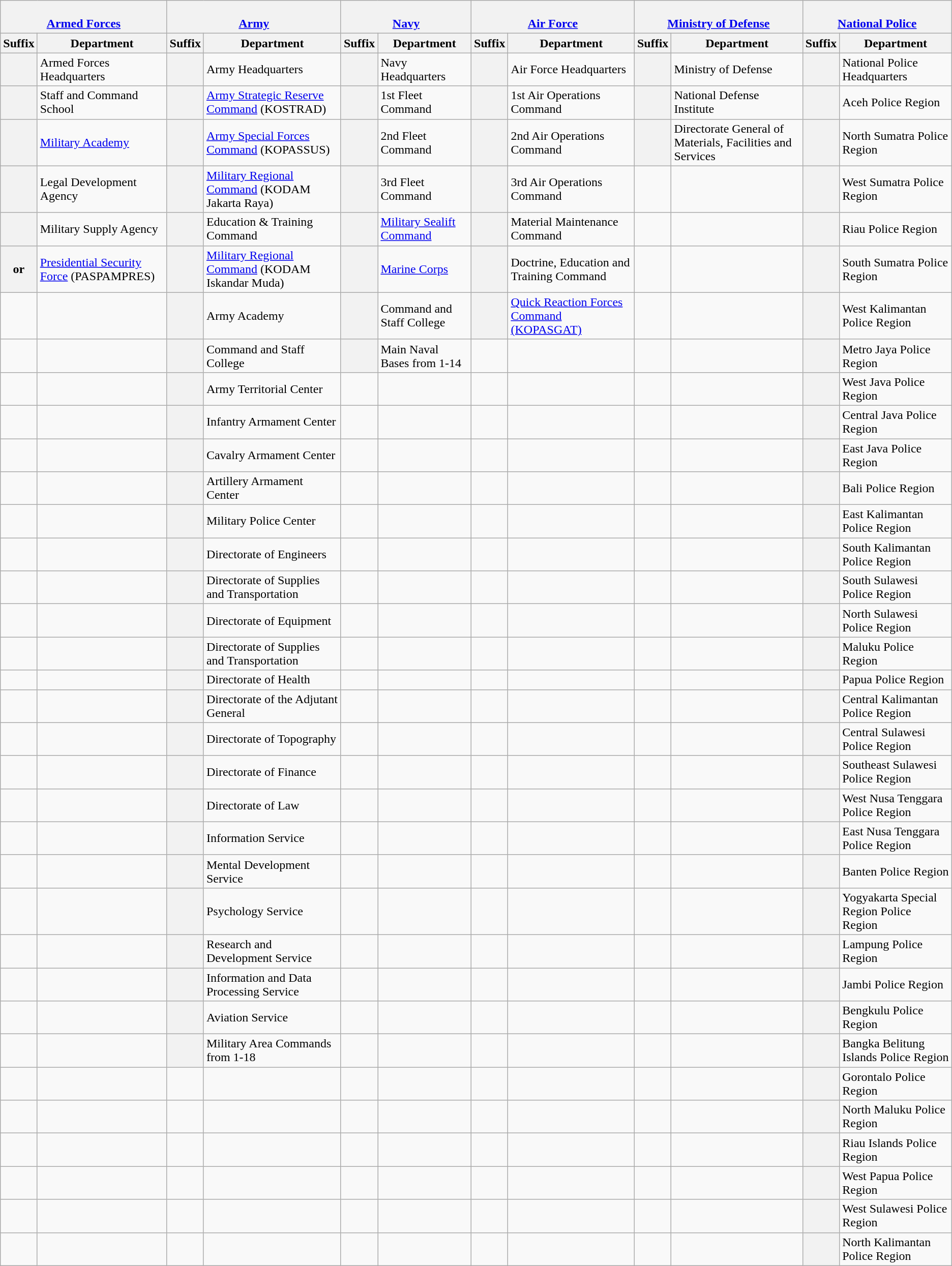<table class="wikitable mw-collapsible">
<tr>
<th colspan=2><br><a href='#'>Armed Forces</a></th>
<th colspan=2><br><a href='#'>Army</a></th>
<th colspan=2><br><a href='#'>Navy</a></th>
<th colspan=2><br><a href='#'>Air Force</a></th>
<th colspan=2><br><a href='#'>Ministry of Defense</a></th>
<th colspan=2><br><a href='#'>National Police</a></th>
</tr>
<tr>
<th>Suffix</th>
<th>Department</th>
<th>Suffix</th>
<th>Department</th>
<th>Suffix</th>
<th>Department</th>
<th>Suffix</th>
<th>Department</th>
<th>Suffix</th>
<th>Department</th>
<th>Suffix</th>
<th>Department</th>
</tr>
<tr>
<th></th>
<td>Armed Forces Headquarters</td>
<th></th>
<td>Army Headquarters</td>
<th></th>
<td>Navy Headquarters</td>
<th></th>
<td>Air Force Headquarters</td>
<th></th>
<td>Ministry of Defense</td>
<th></th>
<td>National Police Headquarters</td>
</tr>
<tr>
<th></th>
<td>Staff and Command School</td>
<th></th>
<td><a href='#'>Army Strategic Reserve Command</a> (KOSTRAD)</td>
<th></th>
<td>1st Fleet<br>Command</td>
<th></th>
<td>1st Air Operations Command</td>
<th></th>
<td>National Defense Institute</td>
<th></th>
<td>Aceh Police Region</td>
</tr>
<tr>
<th></th>
<td><a href='#'>Military Academy</a></td>
<th></th>
<td><a href='#'>Army Special Forces Command</a> (KOPASSUS)</td>
<th></th>
<td>2nd Fleet Command</td>
<th></th>
<td>2nd Air Operations Command</td>
<th></th>
<td>Directorate General of Materials, Facilities and Services</td>
<th></th>
<td>North Sumatra Police Region</td>
</tr>
<tr>
<th></th>
<td>Legal Development Agency</td>
<th></th>
<td><a href='#'>Military Regional Command</a> (KODAM Jakarta Raya)</td>
<th></th>
<td>3rd Fleet Command</td>
<th></th>
<td>3rd Air Operations Command</td>
<td></td>
<td></td>
<th></th>
<td>West Sumatra Police Region</td>
</tr>
<tr>
<th></th>
<td>Military Supply Agency</td>
<th></th>
<td>Education & Training Command</td>
<th></th>
<td><a href='#'>Military Sealift Command</a></td>
<th></th>
<td>Material Maintenance Command</td>
<td></td>
<td></td>
<th></th>
<td>Riau Police Region</td>
</tr>
<tr>
<th> or </th>
<td><a href='#'>Presidential Security Force</a> (PASPAMPRES)</td>
<th></th>
<td><a href='#'>Military Regional Command</a> (KODAM Iskandar Muda)</td>
<th></th>
<td><a href='#'>Marine Corps</a></td>
<th></th>
<td>Doctrine, Education and Training Command</td>
<td></td>
<td></td>
<th></th>
<td>South Sumatra Police Region</td>
</tr>
<tr>
<td></td>
<td></td>
<th></th>
<td>Army Academy</td>
<th></th>
<td>Command and Staff College</td>
<th></th>
<td><a href='#'>Quick Reaction Forces Command (KOPASGAT)</a></td>
<td></td>
<td></td>
<th></th>
<td>West Kalimantan Police Region</td>
</tr>
<tr>
<td></td>
<td></td>
<th></th>
<td>Command and Staff College</td>
<th></th>
<td>Main Naval Bases from 1-14</td>
<td></td>
<td></td>
<td></td>
<td></td>
<th></th>
<td>Metro Jaya Police Region</td>
</tr>
<tr>
<td></td>
<td></td>
<th></th>
<td>Army Territorial Center</td>
<td></td>
<td></td>
<td></td>
<td></td>
<td></td>
<td></td>
<th></th>
<td>West Java Police Region</td>
</tr>
<tr>
<td></td>
<td></td>
<th></th>
<td>Infantry Armament Center</td>
<td></td>
<td></td>
<td></td>
<td></td>
<td></td>
<td></td>
<th></th>
<td>Central Java Police Region</td>
</tr>
<tr>
<td></td>
<td></td>
<th></th>
<td>Cavalry Armament Center</td>
<td></td>
<td></td>
<td></td>
<td></td>
<td></td>
<td></td>
<th></th>
<td>East Java Police Region</td>
</tr>
<tr>
<td></td>
<td></td>
<th></th>
<td>Artillery Armament Center</td>
<td></td>
<td></td>
<td></td>
<td></td>
<td></td>
<td></td>
<th></th>
<td>Bali Police Region</td>
</tr>
<tr>
<td></td>
<td></td>
<th></th>
<td>Military Police Center</td>
<td></td>
<td></td>
<td></td>
<td></td>
<td></td>
<td></td>
<th></th>
<td>East Kalimantan Police Region</td>
</tr>
<tr>
<td></td>
<td></td>
<th></th>
<td>Directorate of Engineers</td>
<td></td>
<td></td>
<td></td>
<td></td>
<td></td>
<td></td>
<th></th>
<td>South Kalimantan Police Region</td>
</tr>
<tr>
<td></td>
<td></td>
<th></th>
<td>Directorate of Supplies and Transportation</td>
<td></td>
<td></td>
<td></td>
<td></td>
<td></td>
<td></td>
<th></th>
<td>South Sulawesi Police Region</td>
</tr>
<tr>
<td></td>
<td></td>
<th></th>
<td>Directorate of Equipment</td>
<td></td>
<td></td>
<td></td>
<td></td>
<td></td>
<td></td>
<th></th>
<td>North Sulawesi Police Region</td>
</tr>
<tr>
<td></td>
<td></td>
<th></th>
<td>Directorate of Supplies and Transportation</td>
<td></td>
<td></td>
<td></td>
<td></td>
<td></td>
<td></td>
<th></th>
<td>Maluku Police Region</td>
</tr>
<tr>
<td></td>
<td></td>
<th></th>
<td>Directorate of Health</td>
<td></td>
<td></td>
<td></td>
<td></td>
<td></td>
<td></td>
<th></th>
<td>Papua Police Region</td>
</tr>
<tr>
<td></td>
<td></td>
<th></th>
<td>Directorate of the Adjutant General</td>
<td></td>
<td></td>
<td></td>
<td></td>
<td></td>
<td></td>
<th></th>
<td>Central Kalimantan Police Region</td>
</tr>
<tr>
<td></td>
<td></td>
<th></th>
<td>Directorate of Topography</td>
<td></td>
<td></td>
<td></td>
<td></td>
<td></td>
<td></td>
<th></th>
<td>Central Sulawesi Police Region</td>
</tr>
<tr>
<td></td>
<td></td>
<th></th>
<td>Directorate of Finance</td>
<td></td>
<td></td>
<td></td>
<td></td>
<td></td>
<td></td>
<th></th>
<td>Southeast Sulawesi Police Region</td>
</tr>
<tr>
<td></td>
<td></td>
<th></th>
<td>Directorate of Law</td>
<td></td>
<td></td>
<td></td>
<td></td>
<td></td>
<td></td>
<th></th>
<td>West Nusa Tenggara Police Region</td>
</tr>
<tr>
<td></td>
<td></td>
<th></th>
<td>Information Service</td>
<td></td>
<td></td>
<td></td>
<td></td>
<td></td>
<td></td>
<th></th>
<td>East Nusa Tenggara Police Region</td>
</tr>
<tr>
<td></td>
<td></td>
<th></th>
<td>Mental Development Service</td>
<td></td>
<td></td>
<td></td>
<td></td>
<td></td>
<td></td>
<th></th>
<td>Banten Police Region</td>
</tr>
<tr>
<td></td>
<td></td>
<th></th>
<td>Psychology Service</td>
<td></td>
<td></td>
<td></td>
<td></td>
<td></td>
<td></td>
<th></th>
<td>Yogyakarta Special Region Police Region</td>
</tr>
<tr>
<td></td>
<td></td>
<th></th>
<td>Research and Development Service</td>
<td></td>
<td></td>
<td></td>
<td></td>
<td></td>
<td></td>
<th></th>
<td>Lampung Police Region</td>
</tr>
<tr>
<td></td>
<td></td>
<th></th>
<td>Information and Data Processing Service</td>
<td></td>
<td></td>
<td></td>
<td></td>
<td></td>
<td></td>
<th></th>
<td>Jambi Police Region</td>
</tr>
<tr>
<td></td>
<td></td>
<th></th>
<td>Aviation Service</td>
<td></td>
<td></td>
<td></td>
<td></td>
<td></td>
<td></td>
<th></th>
<td>Bengkulu Police Region</td>
</tr>
<tr>
<td></td>
<td></td>
<th></th>
<td>Military Area Commands from 1-18</td>
<td></td>
<td></td>
<td></td>
<td></td>
<td></td>
<td></td>
<th></th>
<td>Bangka Belitung Islands Police Region</td>
</tr>
<tr>
<td></td>
<td></td>
<td></td>
<td></td>
<td></td>
<td></td>
<td></td>
<td></td>
<td></td>
<td></td>
<th></th>
<td>Gorontalo Police Region</td>
</tr>
<tr>
<td></td>
<td></td>
<td></td>
<td></td>
<td></td>
<td></td>
<td></td>
<td></td>
<td></td>
<td></td>
<th></th>
<td>North Maluku Police Region</td>
</tr>
<tr>
<td></td>
<td></td>
<td></td>
<td></td>
<td></td>
<td></td>
<td></td>
<td></td>
<td></td>
<td></td>
<th></th>
<td>Riau Islands Police Region</td>
</tr>
<tr>
<td></td>
<td></td>
<td></td>
<td></td>
<td></td>
<td></td>
<td></td>
<td></td>
<td></td>
<td></td>
<th></th>
<td>West Papua Police Region</td>
</tr>
<tr>
<td></td>
<td></td>
<td></td>
<td></td>
<td></td>
<td></td>
<td></td>
<td></td>
<td></td>
<td></td>
<th></th>
<td>West Sulawesi Police Region</td>
</tr>
<tr>
<td></td>
<td></td>
<td></td>
<td></td>
<td></td>
<td></td>
<td></td>
<td></td>
<td></td>
<td></td>
<th></th>
<td>North Kalimantan Police Region</td>
</tr>
</table>
